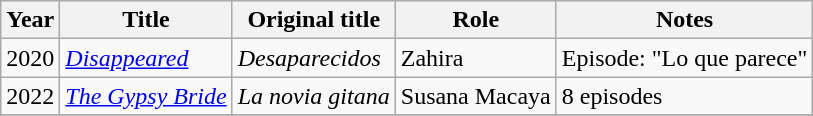<table class="wikitable sortable">
<tr>
<th>Year</th>
<th>Title</th>
<th>Original title</th>
<th>Role</th>
<th>Notes</th>
</tr>
<tr>
<td>2020</td>
<td><em><a href='#'>Disappeared</a></em></td>
<td><em>Desaparecidos</em></td>
<td>Zahira</td>
<td>Episode: "Lo que parece"</td>
</tr>
<tr>
<td>2022</td>
<td><em><a href='#'>The Gypsy Bride</a></em></td>
<td><em>La novia gitana</em></td>
<td>Susana Macaya</td>
<td>8 episodes</td>
</tr>
<tr>
</tr>
</table>
